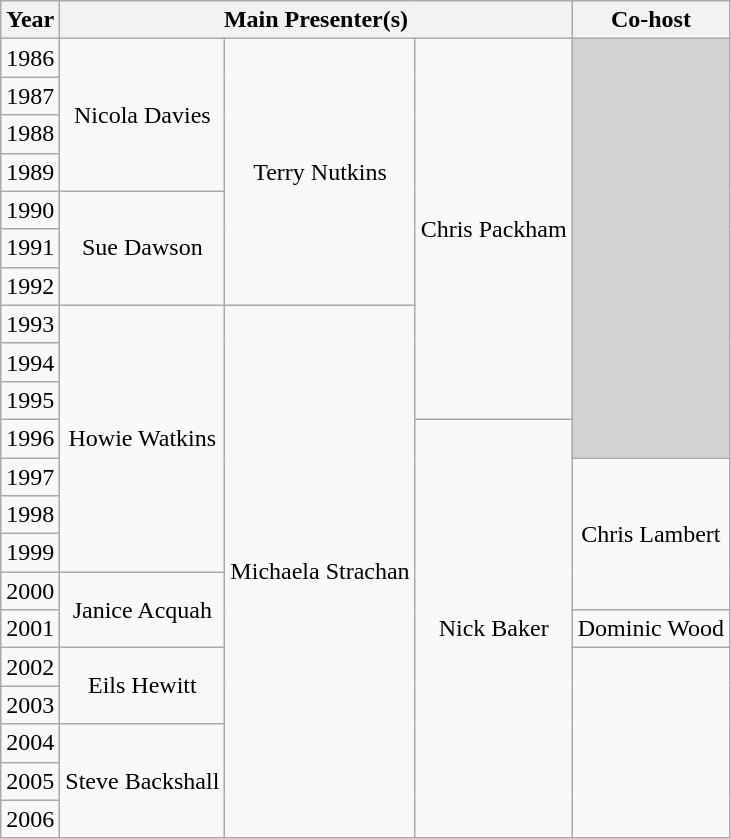<table class="wikitable">
<tr>
<th>Year</th>
<th colspan=3>Main Presenter(s)</th>
<th>Co-host</th>
</tr>
<tr>
<td align="center">1986</td>
<td rowspan="4" align="center">Nicola Davies</td>
<td rowspan="7" align="center">Terry Nutkins</td>
<td rowspan="10" align="center">Chris Packham</td>
<td rowspan="11" style="background:lightgrey;"></td>
</tr>
<tr>
<td align="center">1987</td>
</tr>
<tr>
<td align="center">1988</td>
</tr>
<tr>
<td align="center">1989</td>
</tr>
<tr>
<td align="center">1990</td>
<td rowspan="3" align="center">Sue Dawson</td>
</tr>
<tr>
<td align="center">1991</td>
</tr>
<tr>
<td align="center">1992</td>
</tr>
<tr>
<td align="center">1993</td>
<td rowspan="7" align="center">Howie Watkins</td>
<td rowspan="14" align="center">Michaela Strachan</td>
</tr>
<tr>
<td align="center">1994</td>
</tr>
<tr>
<td align="center">1995</td>
</tr>
<tr>
<td align="center">1996</td>
<td rowspan="11" align="center">Nick Baker</td>
</tr>
<tr>
<td align="center">1997</td>
<td rowspan="4" align="center">Chris Lambert</td>
</tr>
<tr>
<td align="center">1998</td>
</tr>
<tr>
<td align="center">1999</td>
</tr>
<tr>
<td align="center">2000</td>
<td rowspan="2" align="center">Janice Acquah</td>
</tr>
<tr>
<td align="center">2001</td>
<td rowspan="1" align="center">Dominic Wood</td>
</tr>
<tr>
<td align="center">2002</td>
<td rowspan="2" align="center">Eils Hewitt</td>
</tr>
<tr>
<td align="center">2003</td>
</tr>
<tr>
<td align="center">2004</td>
<td rowspan="3" align="center">Steve Backshall</td>
</tr>
<tr>
<td align="center">2005</td>
</tr>
<tr>
<td align="center">2006</td>
</tr>
</table>
